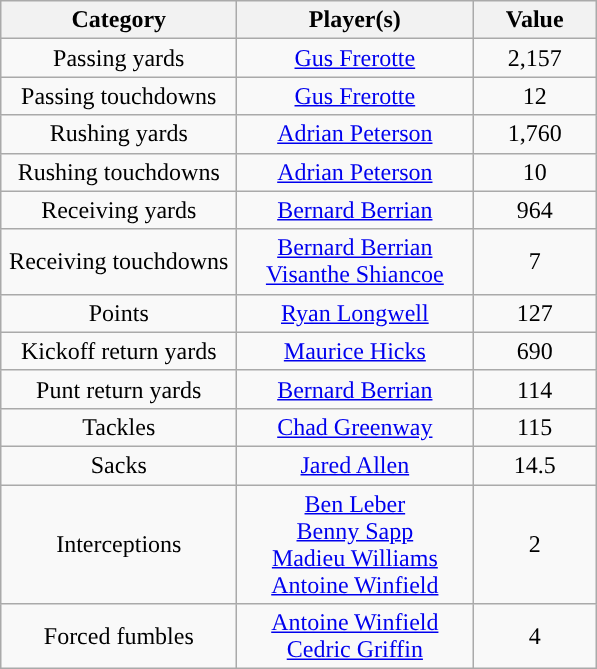<table class="wikitable" style="text-align:center">
<tr>
<th width=150px>Category</th>
<th width=150px>Player(s)</th>
<th width=75px>Value</th>
</tr>
<tr>
<td>Passing yards</td>
<td><a href='#'>Gus Frerotte</a></td>
<td>2,157</td>
</tr>
<tr>
<td>Passing touchdowns</td>
<td><a href='#'>Gus Frerotte</a></td>
<td>12</td>
</tr>
<tr>
<td>Rushing yards</td>
<td><a href='#'>Adrian Peterson</a></td>
<td>1,760</td>
</tr>
<tr>
<td>Rushing touchdowns</td>
<td><a href='#'>Adrian Peterson</a></td>
<td>10</td>
</tr>
<tr>
<td>Receiving yards</td>
<td><a href='#'>Bernard Berrian</a></td>
<td>964</td>
</tr>
<tr>
<td>Receiving touchdowns</td>
<td><a href='#'>Bernard Berrian</a><br><a href='#'>Visanthe Shiancoe</a></td>
<td>7</td>
</tr>
<tr>
<td>Points</td>
<td><a href='#'>Ryan Longwell</a></td>
<td>127</td>
</tr>
<tr>
<td>Kickoff return yards</td>
<td><a href='#'>Maurice Hicks</a></td>
<td>690</td>
</tr>
<tr>
<td>Punt return yards</td>
<td><a href='#'>Bernard Berrian</a></td>
<td>114</td>
</tr>
<tr>
<td>Tackles</td>
<td><a href='#'>Chad Greenway</a></td>
<td>115</td>
</tr>
<tr>
<td>Sacks</td>
<td><a href='#'>Jared Allen</a></td>
<td>14.5</td>
</tr>
<tr>
<td>Interceptions</td>
<td><a href='#'>Ben Leber</a><br><a href='#'>Benny Sapp</a><br><a href='#'>Madieu Williams</a><br><a href='#'>Antoine Winfield</a></td>
<td>2</td>
</tr>
<tr>
<td>Forced fumbles</td>
<td><a href='#'>Antoine Winfield</a><br><a href='#'>Cedric Griffin</a></td>
<td>4</td>
</tr>
</table>
